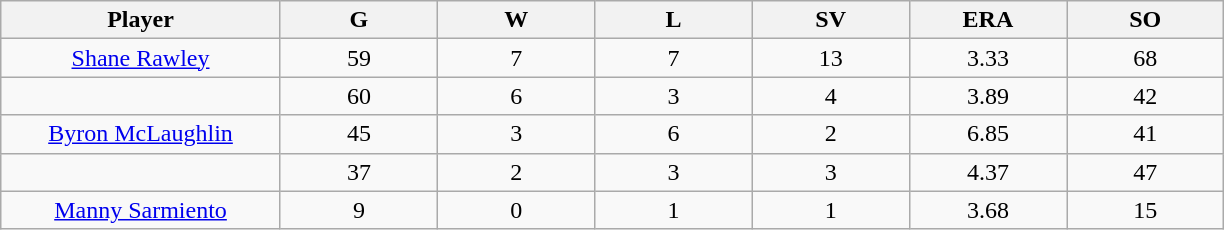<table class="wikitable sortable">
<tr>
<th bgcolor="#DDDDFF" width="16%">Player</th>
<th bgcolor="#DDDDFF" width="9%">G</th>
<th bgcolor="#DDDDFF" width="9%">W</th>
<th bgcolor="#DDDDFF" width="9%">L</th>
<th bgcolor="#DDDDFF" width="9%">SV</th>
<th bgcolor="#DDDDFF" width="9%">ERA</th>
<th bgcolor="#DDDDFF" width="9%">SO</th>
</tr>
<tr align="center">
<td><a href='#'>Shane Rawley</a></td>
<td>59</td>
<td>7</td>
<td>7</td>
<td>13</td>
<td>3.33</td>
<td>68</td>
</tr>
<tr align=center>
<td></td>
<td>60</td>
<td>6</td>
<td>3</td>
<td>4</td>
<td>3.89</td>
<td>42</td>
</tr>
<tr align="center">
<td><a href='#'>Byron McLaughlin</a></td>
<td>45</td>
<td>3</td>
<td>6</td>
<td>2</td>
<td>6.85</td>
<td>41</td>
</tr>
<tr align=center>
<td></td>
<td>37</td>
<td>2</td>
<td>3</td>
<td>3</td>
<td>4.37</td>
<td>47</td>
</tr>
<tr align="center">
<td><a href='#'>Manny Sarmiento</a></td>
<td>9</td>
<td>0</td>
<td>1</td>
<td>1</td>
<td>3.68</td>
<td>15</td>
</tr>
</table>
